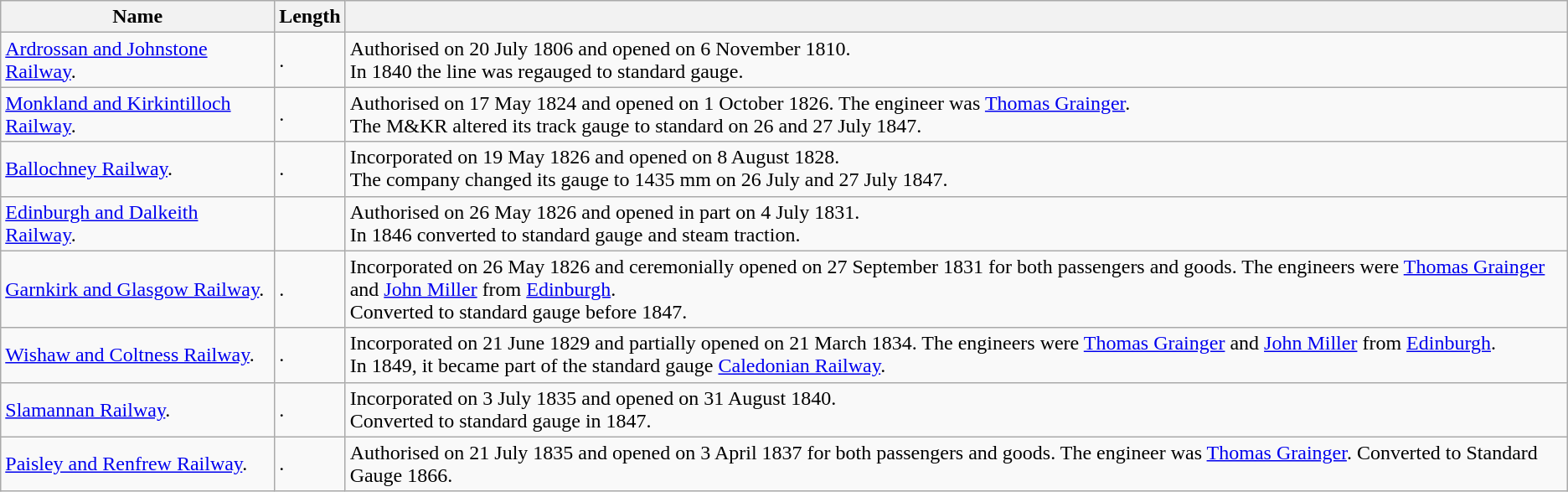<table class="wikitable">
<tr>
<th>Name</th>
<th>Length</th>
<th></th>
</tr>
<tr>
<td><a href='#'>Ardrossan and Johnstone Railway</a>.</td>
<td>.</td>
<td>Authorised on 20 July 1806 and opened on 6 November 1810.<br>In 1840 the line was regauged to standard gauge.</td>
</tr>
<tr>
<td><a href='#'>Monkland and Kirkintilloch Railway</a>.</td>
<td>.</td>
<td>Authorised on 17 May 1824 and opened on 1 October 1826. The engineer was <a href='#'>Thomas Grainger</a>.<br>The M&KR altered its track gauge to standard on 26 and 27 July 1847.</td>
</tr>
<tr>
<td><a href='#'>Ballochney Railway</a>.</td>
<td>.</td>
<td>Incorporated on 19 May 1826 and opened on 8 August 1828.<br>The company changed its gauge to 1435 mm on 26 July and 27 July 1847.</td>
</tr>
<tr>
<td><a href='#'>Edinburgh and Dalkeith Railway</a>.</td>
<td></td>
<td>Authorised on 26 May 1826 and opened in part on 4 July 1831.<br>In 1846 converted to standard gauge and steam traction.</td>
</tr>
<tr>
<td><a href='#'>Garnkirk and Glasgow Railway</a>.</td>
<td>.</td>
<td>Incorporated on 26 May 1826 and ceremonially opened on 27 September 1831 for both passengers and goods. The engineers were <a href='#'>Thomas Grainger</a> and <a href='#'>John Miller</a> from <a href='#'>Edinburgh</a>.<br>Converted to standard gauge before 1847.</td>
</tr>
<tr>
<td><a href='#'>Wishaw and Coltness Railway</a>.</td>
<td>.</td>
<td>Incorporated on 21 June 1829 and partially opened on 21 March 1834. The engineers were <a href='#'>Thomas Grainger</a> and <a href='#'>John Miller</a> from <a href='#'>Edinburgh</a>.<br>In 1849, it became part of the standard gauge <a href='#'>Caledonian Railway</a>.</td>
</tr>
<tr>
<td><a href='#'>Slamannan Railway</a>.</td>
<td>.</td>
<td>Incorporated on 3 July 1835 and opened on 31 August 1840.<br>Converted to standard gauge in 1847.</td>
</tr>
<tr>
<td><a href='#'>Paisley and Renfrew Railway</a>.</td>
<td>.</td>
<td>Authorised on 21 July 1835 and opened on 3 April 1837 for both passengers and goods. The engineer was <a href='#'>Thomas Grainger</a>. Converted to Standard Gauge 1866.</td>
</tr>
</table>
